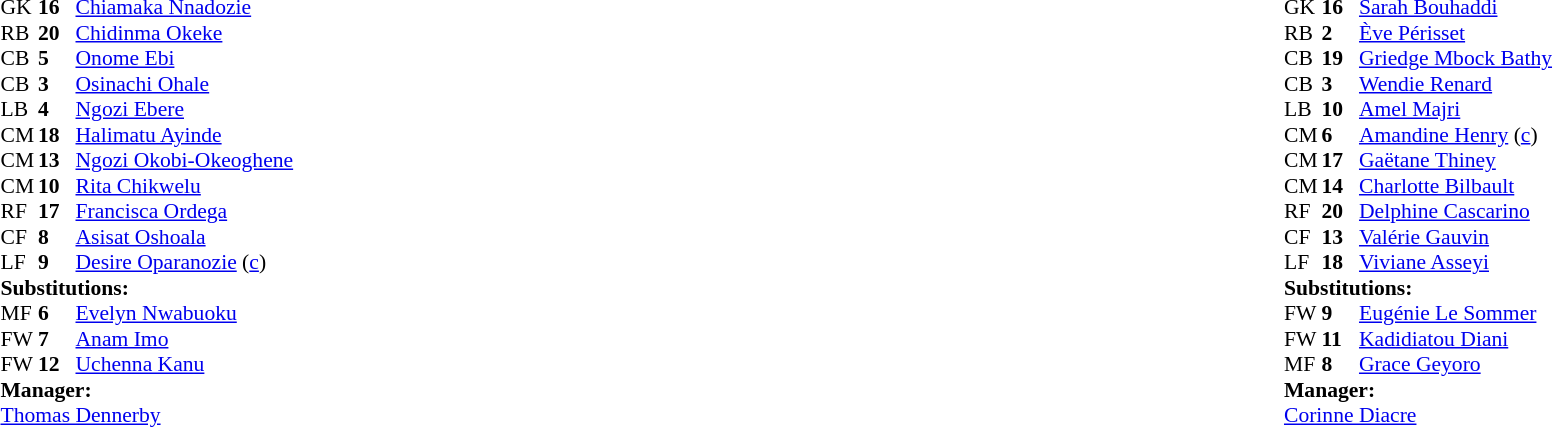<table width="100%">
<tr>
<td valign="top" width="40%"><br><table style="font-size:90%" cellspacing="0" cellpadding="0">
<tr>
<th width=25></th>
<th width=25></th>
</tr>
<tr>
<td>GK</td>
<td><strong>16</strong></td>
<td><a href='#'>Chiamaka Nnadozie</a></td>
<td></td>
</tr>
<tr>
<td>RB</td>
<td><strong>20</strong></td>
<td><a href='#'>Chidinma Okeke</a></td>
</tr>
<tr>
<td>CB</td>
<td><strong>5</strong></td>
<td><a href='#'>Onome Ebi</a></td>
</tr>
<tr>
<td>CB</td>
<td><strong>3</strong></td>
<td><a href='#'>Osinachi Ohale</a></td>
</tr>
<tr>
<td>LB</td>
<td><strong>4</strong></td>
<td><a href='#'>Ngozi Ebere</a></td>
<td></td>
</tr>
<tr>
<td>CM</td>
<td><strong>18</strong></td>
<td><a href='#'>Halimatu Ayinde</a></td>
</tr>
<tr>
<td>CM</td>
<td><strong>13</strong></td>
<td><a href='#'>Ngozi Okobi-Okeoghene</a></td>
</tr>
<tr>
<td>CM</td>
<td><strong>10</strong></td>
<td><a href='#'>Rita Chikwelu</a></td>
<td></td>
</tr>
<tr>
<td>RF</td>
<td><strong>17</strong></td>
<td><a href='#'>Francisca Ordega</a></td>
<td></td>
<td></td>
</tr>
<tr>
<td>CF</td>
<td><strong>8</strong></td>
<td><a href='#'>Asisat Oshoala</a></td>
<td></td>
<td></td>
</tr>
<tr>
<td>LF</td>
<td><strong>9</strong></td>
<td><a href='#'>Desire Oparanozie</a> (<a href='#'>c</a>)</td>
<td></td>
<td></td>
</tr>
<tr>
<td colspan=3><strong>Substitutions:</strong></td>
</tr>
<tr>
<td>MF</td>
<td><strong>6</strong></td>
<td><a href='#'>Evelyn Nwabuoku</a></td>
<td></td>
<td></td>
</tr>
<tr>
<td>FW</td>
<td><strong>7</strong></td>
<td><a href='#'>Anam Imo</a></td>
<td></td>
<td></td>
</tr>
<tr>
<td>FW</td>
<td><strong>12</strong></td>
<td><a href='#'>Uchenna Kanu</a></td>
<td></td>
<td></td>
</tr>
<tr>
<td colspan=3><strong>Manager:</strong></td>
</tr>
<tr>
<td colspan=3> <a href='#'>Thomas Dennerby</a></td>
</tr>
</table>
</td>
<td valign="top"></td>
<td valign="top" width="50%"><br><table style="font-size:90%; margin:auto" cellspacing="0" cellpadding="0">
<tr>
<th width=25></th>
<th width=25></th>
</tr>
<tr>
<td>GK</td>
<td><strong>16</strong></td>
<td><a href='#'>Sarah Bouhaddi</a></td>
</tr>
<tr>
<td>RB</td>
<td><strong>2</strong></td>
<td><a href='#'>Ève Périsset</a></td>
</tr>
<tr>
<td>CB</td>
<td><strong>19</strong></td>
<td><a href='#'>Griedge Mbock Bathy</a></td>
</tr>
<tr>
<td>CB</td>
<td><strong>3</strong></td>
<td><a href='#'>Wendie Renard</a></td>
</tr>
<tr>
<td>LB</td>
<td><strong>10</strong></td>
<td><a href='#'>Amel Majri</a></td>
</tr>
<tr>
<td>CM</td>
<td><strong>6</strong></td>
<td><a href='#'>Amandine Henry</a> (<a href='#'>c</a>)</td>
</tr>
<tr>
<td>CM</td>
<td><strong>17</strong></td>
<td><a href='#'>Gaëtane Thiney</a></td>
<td></td>
<td></td>
</tr>
<tr>
<td>CM</td>
<td><strong>14</strong></td>
<td><a href='#'>Charlotte Bilbault</a></td>
</tr>
<tr>
<td>RF</td>
<td><strong>20</strong></td>
<td><a href='#'>Delphine Cascarino</a></td>
<td></td>
<td></td>
</tr>
<tr>
<td>CF</td>
<td><strong>13</strong></td>
<td><a href='#'>Valérie Gauvin</a></td>
<td></td>
<td></td>
</tr>
<tr>
<td>LF</td>
<td><strong>18</strong></td>
<td><a href='#'>Viviane Asseyi</a></td>
</tr>
<tr>
<td colspan=3><strong>Substitutions:</strong></td>
</tr>
<tr>
<td>FW</td>
<td><strong>9</strong></td>
<td><a href='#'>Eugénie Le Sommer</a></td>
<td></td>
<td></td>
</tr>
<tr>
<td>FW</td>
<td><strong>11</strong></td>
<td><a href='#'>Kadidiatou Diani</a></td>
<td></td>
<td></td>
</tr>
<tr>
<td>MF</td>
<td><strong>8</strong></td>
<td><a href='#'>Grace Geyoro</a></td>
<td></td>
<td></td>
</tr>
<tr>
<td colspan=3><strong>Manager:</strong></td>
</tr>
<tr>
<td colspan=3><a href='#'>Corinne Diacre</a></td>
</tr>
</table>
</td>
</tr>
</table>
